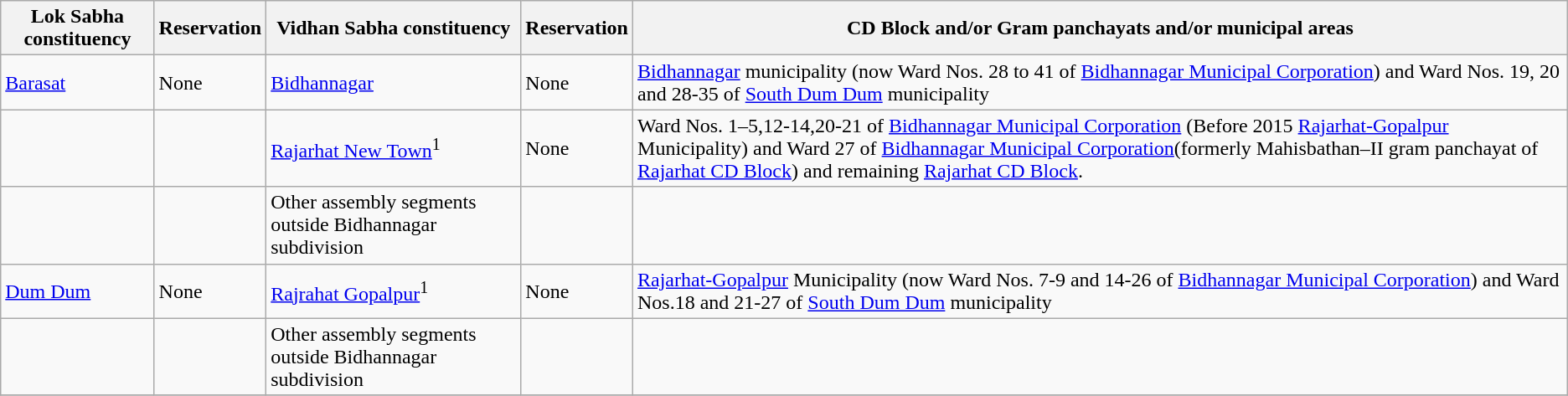<table class="wikitable sortable">
<tr>
<th>Lok Sabha constituency</th>
<th>Reservation</th>
<th>Vidhan Sabha constituency</th>
<th>Reservation</th>
<th>CD Block and/or Gram panchayats and/or municipal areas</th>
</tr>
<tr>
<td><a href='#'>Barasat</a></td>
<td>None</td>
<td><a href='#'>Bidhannagar</a></td>
<td>None</td>
<td><a href='#'>Bidhannagar</a> municipality (now Ward Nos. 28 to 41 of <a href='#'>Bidhannagar Municipal Corporation</a>) and Ward Nos. 19, 20 and 28-35 of <a href='#'>South Dum Dum</a> municipality</td>
</tr>
<tr>
<td></td>
<td></td>
<td><a href='#'>Rajarhat New Town</a><sup>1</sup></td>
<td>None</td>
<td>Ward Nos. 1–5,12-14,20-21 of <a href='#'>Bidhannagar Municipal Corporation</a> (Before 2015 <a href='#'>Rajarhat-Gopalpur</a> Municipality) and Ward 27 of <a href='#'>Bidhannagar Municipal Corporation</a>(formerly Mahisbathan–II gram panchayat of <a href='#'>Rajarhat CD Block</a>) and remaining <a href='#'>Rajarhat CD Block</a>.</td>
</tr>
<tr>
<td></td>
<td></td>
<td>Other assembly segments outside Bidhannagar subdivision</td>
<td></td>
<td></td>
</tr>
<tr>
<td><a href='#'>Dum Dum</a></td>
<td>None</td>
<td><a href='#'>Rajrahat Gopalpur</a><sup>1</sup></td>
<td>None</td>
<td><a href='#'>Rajarhat-Gopalpur</a> Municipality (now Ward Nos. 7-9 and 14-26 of <a href='#'>Bidhannagar Municipal Corporation</a>) and Ward Nos.18 and 21-27 of <a href='#'>South Dum Dum</a> municipality</td>
</tr>
<tr>
<td></td>
<td></td>
<td>Other assembly segments outside Bidhannagar subdivision</td>
<td></td>
<td></td>
</tr>
<tr>
</tr>
</table>
